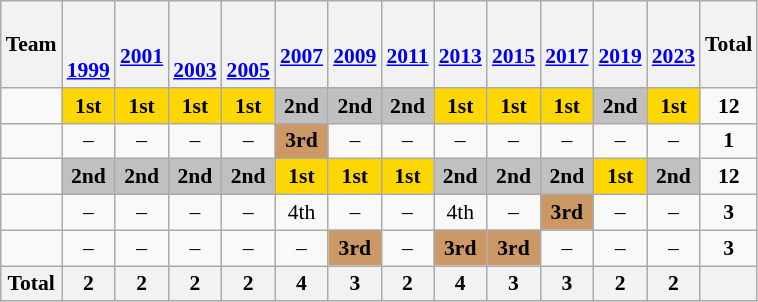<table class=wikitable style="text-align:center; font-size:90%">
<tr>
<th>Team</th>
<th><br><br><a href='#'>1999</a></th>
<th><br><a href='#'>2001</a></th>
<th><br><br><a href='#'>2003</a></th>
<th><br><br><a href='#'>2005</a></th>
<th><br><a href='#'>2007</a></th>
<th><br><a href='#'>2009</a></th>
<th><br><a href='#'>2011</a></th>
<th><br><a href='#'>2013</a></th>
<th><br><a href='#'>2015</a></th>
<th><br><a href='#'>2017</a></th>
<th><br><a href='#'>2019</a></th>
<th><br><a href='#'>2023</a></th>
<th>Total</th>
</tr>
<tr>
<td align=left></td>
<td bgcolor=gold><strong>1st</strong></td>
<td bgcolor=gold><strong>1st</strong></td>
<td bgcolor=gold><strong>1st</strong></td>
<td bgcolor=gold><strong>1st</strong></td>
<td bgcolor=silver><strong>2nd</strong></td>
<td bgcolor=silver><strong>2nd</strong></td>
<td bgcolor=silver><strong>2nd</strong></td>
<td bgcolor=gold><strong>1st</strong></td>
<td bgcolor=gold><strong>1st</strong></td>
<td bgcolor=gold><strong>1st</strong></td>
<td bgcolor=silver><strong>2nd</strong></td>
<td bgcolor=gold><strong>1st</strong></td>
<td><strong>12</strong></td>
</tr>
<tr>
<td align=left></td>
<td>–</td>
<td>–</td>
<td>–</td>
<td>–</td>
<td bgcolor=#cc9966><strong>3rd</strong></td>
<td>–</td>
<td>–</td>
<td>–</td>
<td>–</td>
<td>–</td>
<td>–</td>
<td>–</td>
<td><strong>1</strong></td>
</tr>
<tr>
<td align=left></td>
<td bgcolor=silver><strong>2nd</strong></td>
<td bgcolor=silver><strong>2nd</strong></td>
<td bgcolor=silver><strong>2nd</strong></td>
<td bgcolor=silver><strong>2nd</strong></td>
<td bgcolor=gold><strong>1st</strong></td>
<td bgcolor=gold><strong>1st</strong></td>
<td bgcolor=gold><strong>1st</strong></td>
<td bgcolor=silver><strong>2nd</strong></td>
<td bgcolor=silver><strong>2nd</strong></td>
<td bgcolor=silver><strong>2nd</strong></td>
<td bgcolor=gold><strong>1st</strong></td>
<td bgcolor=silver><strong>2nd</strong></td>
<td><strong>12</strong></td>
</tr>
<tr>
<td align=left></td>
<td>–</td>
<td>–</td>
<td>–</td>
<td>–</td>
<td>4th</td>
<td>–</td>
<td>–</td>
<td>4th</td>
<td>–</td>
<td bgcolor=#cc9966><strong>3rd</strong></td>
<td>–</td>
<td>–</td>
<td><strong>3</strong></td>
</tr>
<tr>
<td align=left></td>
<td>–</td>
<td>–</td>
<td>–</td>
<td>–</td>
<td>–</td>
<td bgcolor=#cc9966><strong>3rd</strong></td>
<td>–</td>
<td bgcolor=#cc9966><strong>3rd</strong></td>
<td bgcolor=#cc9966><strong>3rd</strong></td>
<td>–</td>
<td>–</td>
<td>–</td>
<td><strong>3</strong></td>
</tr>
<tr>
<th>Total</th>
<th>2</th>
<th>2</th>
<th>2</th>
<th>2</th>
<th>4</th>
<th>3</th>
<th>2</th>
<th>4</th>
<th>3</th>
<th>3</th>
<th>2</th>
<th>2</th>
<th></th>
</tr>
</table>
